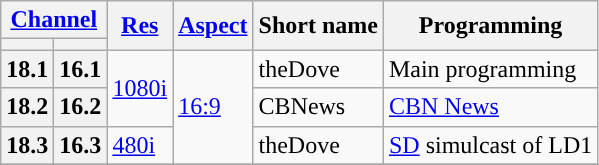<table class="wikitable">
<tr>
<th colspan="2"><a href='#'>Channel</a></th>
<th rowspan="2"><a href='#'>Res</a></th>
<th rowspan="2"><a href='#'>Aspect</a></th>
<th rowspan="2">Short name</th>
<th rowspan="2">Programming</th>
</tr>
<tr>
<th scope = "col"></th>
<th></th>
</tr>
<tr>
<th scope = "row">18.1</th>
<th>16.1</th>
<td rowspan="2"><a href='#'>1080i</a></td>
<td rowspan="3"><a href='#'>16:9</a></td>
<td>theDove</td>
<td>Main programming</td>
</tr>
<tr>
<th scope = "row">18.2</th>
<th>16.2</th>
<td>CBNews</td>
<td><a href='#'>CBN News</a></td>
</tr>
<tr>
<th scope = "row">18.3</th>
<th>16.3</th>
<td><a href='#'>480i</a></td>
<td>theDove</td>
<td><a href='#'>SD</a> simulcast of LD1</td>
</tr>
<tr>
</tr>
</table>
